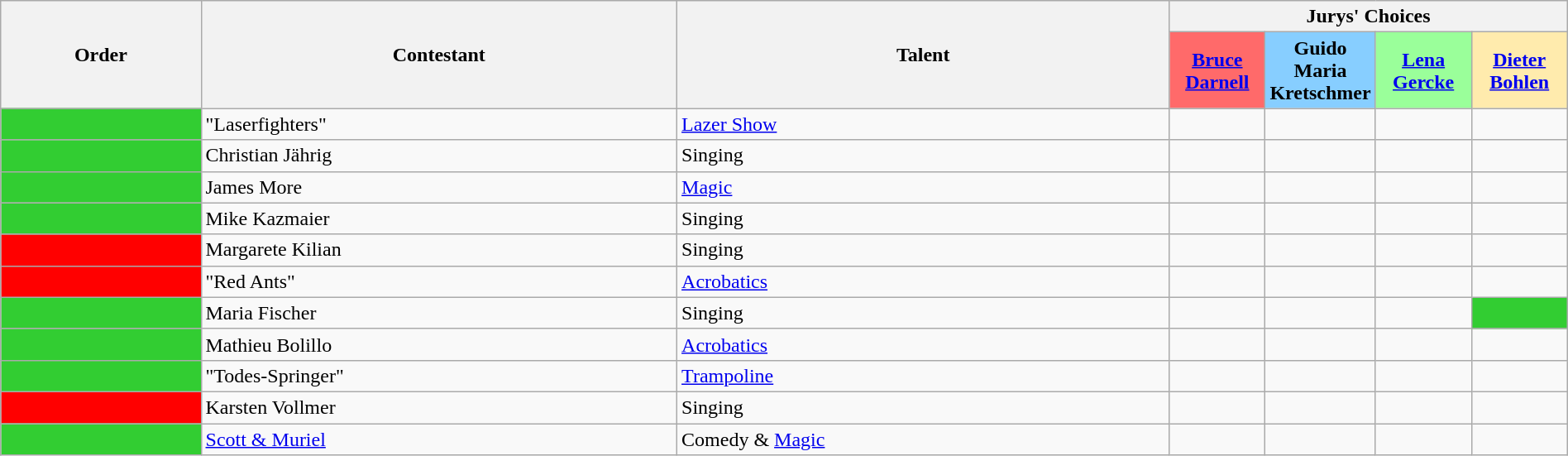<table class="wikitable" style="width:100%;">
<tr>
<th rowspan="2">Order</th>
<th rowspan="2">Contestant</th>
<th rowspan="2">Talent</th>
<th colspan="4">Jurys' Choices</th>
</tr>
<tr>
<th style="background-color:#FF6A6A" width="70"><a href='#'>Bruce Darnell</a></th>
<th style="background-color:#87CEFF" width="70">Guido Maria Kretschmer</th>
<th style="background-color:#9AFF9A" width="70"><a href='#'>Lena Gercke</a></th>
<th style="background-color:#FFEBAD" width="70"><a href='#'>Dieter Bohlen</a></th>
</tr>
<tr>
<td bgcolor=limegreen></td>
<td>"Laserfighters"</td>
<td><a href='#'>Lazer Show</a></td>
<td style=";text-align:center;"></td>
<td style=";text-align:center;"></td>
<td style=";text-align:center;"></td>
<td style=";text-align:center;"></td>
</tr>
<tr>
<td bgcolor=limegreen></td>
<td>Christian Jährig</td>
<td>Singing</td>
<td style=";text-align:center;"></td>
<td style=";text-align:center;"></td>
<td style=";text-align:center;"></td>
<td style=";text-align:center;"></td>
</tr>
<tr>
<td bgcolor=limegreen></td>
<td>James More</td>
<td><a href='#'>Magic</a></td>
<td style=";text-align:center;"></td>
<td style=";text-align:center;"></td>
<td style=";text-align:center;"></td>
<td style=";text-align:center;"></td>
</tr>
<tr>
<td bgcolor=limegreen></td>
<td>Mike Kazmaier</td>
<td>Singing</td>
<td style=";text-align:center;"></td>
<td style=";text-align:center;"></td>
<td style=";text-align:center;"></td>
<td style=";text-align:center;"></td>
</tr>
<tr>
<td bgcolor=red></td>
<td>Margarete Kilian</td>
<td>Singing</td>
<td style=";text-align:center;"></td>
<td style=";text-align:center;"></td>
<td style=";text-align:center;"></td>
<td style=";text-align:center;"></td>
</tr>
<tr>
<td bgcolor=red></td>
<td>"Red Ants"</td>
<td><a href='#'>Acrobatics</a></td>
<td style=";text-align:center;"></td>
<td style=";text-align:center;"></td>
<td style=";text-align:center;"></td>
<td style=";text-align:center;"></td>
</tr>
<tr>
<td bgcolor=limegreen></td>
<td>Maria Fischer</td>
<td>Singing</td>
<td style=";text-align:center;"></td>
<td style=";text-align:center;"></td>
<td style=";text-align:center;"></td>
<td bgcolor=limegreen></td>
</tr>
<tr>
<td bgcolor=limegreen></td>
<td>Mathieu Bolillo</td>
<td><a href='#'>Acrobatics</a></td>
<td style=";text-align:center;"></td>
<td style=";text-align:center;"></td>
<td style=";text-align:center;"></td>
<td style=";text-align:center;"></td>
</tr>
<tr>
<td bgcolor=limegreen></td>
<td>"Todes-Springer"</td>
<td><a href='#'>Trampoline</a></td>
<td style=";text-align:center;"></td>
<td style=";text-align:center;"></td>
<td style=";text-align:center;"></td>
<td style=";text-align:center;"></td>
</tr>
<tr>
<td bgcolor=red></td>
<td>Karsten Vollmer</td>
<td>Singing</td>
<td style=";text-align:center;"></td>
<td style=";text-align:center;"></td>
<td style=";text-align:center;"></td>
<td style=";text-align:center;"></td>
</tr>
<tr>
<td bgcolor=limegreen></td>
<td><a href='#'>Scott & Muriel</a></td>
<td>Comedy & <a href='#'>Magic</a></td>
<td style=";text-align:center;"></td>
<td style=";text-align:center;"></td>
<td style=";text-align:center;"></td>
<td style=";text-align:center;"></td>
</tr>
</table>
